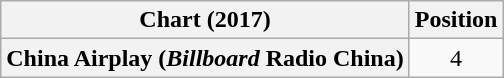<table class="wikitable plainrowheaders" style="text-align:center">
<tr>
<th scope="col">Chart (2017)</th>
<th scope="col">Position</th>
</tr>
<tr>
<th scope="row">China Airplay (<em>Billboard</em> Radio China)</th>
<td>4</td>
</tr>
</table>
